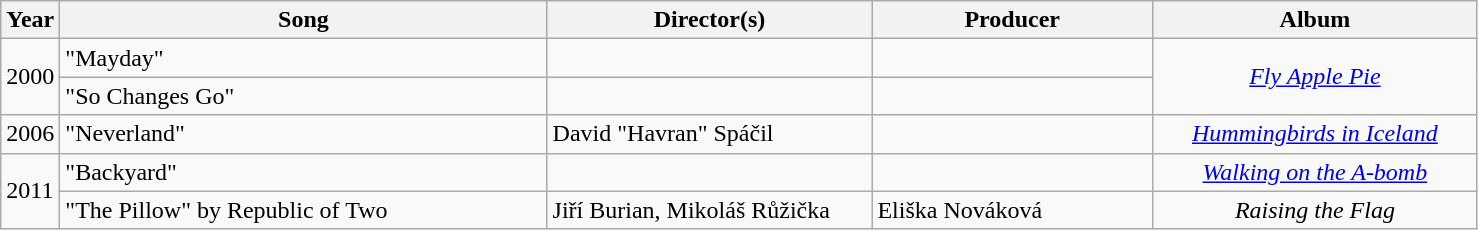<table class="wikitable">
<tr>
<th width=4%>Year</th>
<th width=33%>Song</th>
<th width=22%>Director(s)</th>
<th width=19%>Producer</th>
<th width=22%>Album</th>
</tr>
<tr>
<td rowspan="2">2000</td>
<td>"Mayday"</td>
<td></td>
<td></td>
<td rowspan="2" align="center"><em><a href='#'>Fly Apple Pie</a></em></td>
</tr>
<tr>
<td>"So Changes Go"</td>
<td></td>
<td></td>
</tr>
<tr>
<td>2006</td>
<td>"Neverland"</td>
<td>David "Havran" Spáčil</td>
<td></td>
<td align="center"><em><a href='#'>Hummingbirds in Iceland</a></em></td>
</tr>
<tr>
<td rowspan="2">2011</td>
<td>"Backyard"</td>
<td></td>
<td></td>
<td align="center"><em><a href='#'>Walking on the A-bomb</a></em></td>
</tr>
<tr>
<td>"The Pillow" by Republic of Two</td>
<td>Jiří Burian, Mikoláš Růžička</td>
<td>Eliška Nováková</td>
<td align="center"><em>Raising the Flag</em></td>
</tr>
</table>
